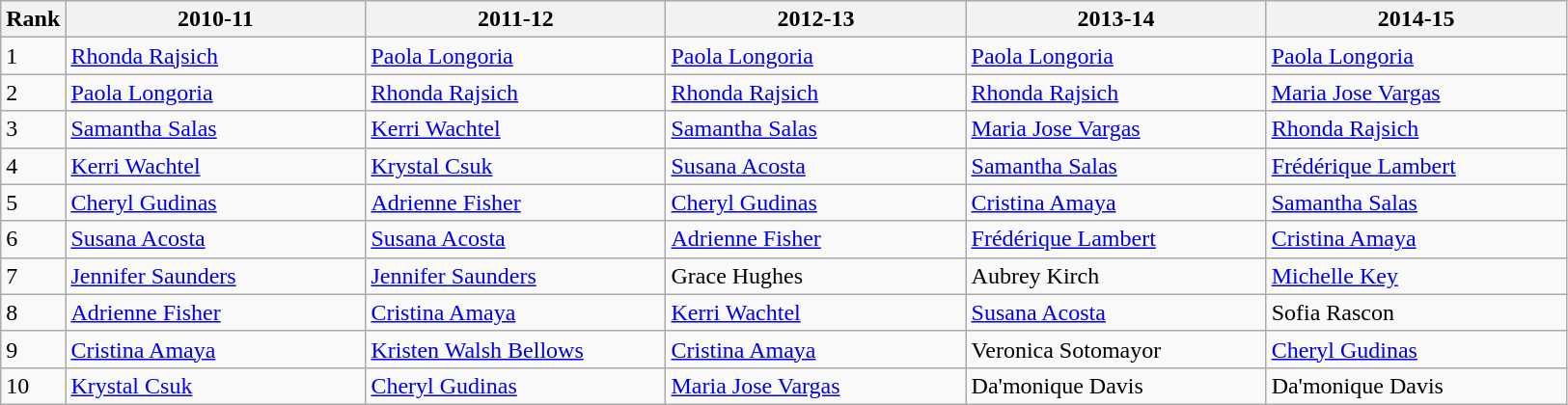<table class="wikitable" border="1">
<tr>
<th>Rank</th>
<th width="200">2010-11</th>
<th width="200">2011-12</th>
<th width="200">2012-13</th>
<th width="200">2013-14</th>
<th width="200">2014-15</th>
</tr>
<tr>
<td>1</td>
<td> <a href='#'>Rhonda Rajsich</a></td>
<td> <a href='#'>Paola Longoria</a></td>
<td> <a href='#'>Paola Longoria</a></td>
<td> <a href='#'>Paola Longoria</a></td>
<td> <a href='#'>Paola Longoria</a></td>
</tr>
<tr>
<td>2</td>
<td> <a href='#'>Paola Longoria</a></td>
<td> <a href='#'>Rhonda Rajsich</a></td>
<td> <a href='#'>Rhonda Rajsich</a></td>
<td> <a href='#'>Rhonda Rajsich</a></td>
<td> <a href='#'>Maria Jose Vargas</a></td>
</tr>
<tr>
<td>3</td>
<td> <a href='#'>Samantha Salas</a></td>
<td> <a href='#'>Kerri Wachtel</a></td>
<td> <a href='#'>Samantha Salas</a></td>
<td> <a href='#'>Maria Jose Vargas</a></td>
<td> <a href='#'>Rhonda Rajsich</a></td>
</tr>
<tr>
<td>4</td>
<td> <a href='#'>Kerri Wachtel</a></td>
<td> <a href='#'>Krystal Csuk</a></td>
<td> <a href='#'>Susana Acosta</a></td>
<td> <a href='#'>Samantha Salas</a></td>
<td> <a href='#'>Frédérique Lambert</a></td>
</tr>
<tr>
<td>5</td>
<td> <a href='#'>Cheryl Gudinas</a></td>
<td> <a href='#'>Adrienne Fisher</a></td>
<td> <a href='#'>Cheryl Gudinas</a></td>
<td> <a href='#'>Cristina Amaya</a></td>
<td> <a href='#'>Samantha Salas</a></td>
</tr>
<tr>
<td>6</td>
<td> <a href='#'>Susana Acosta</a></td>
<td> <a href='#'>Susana Acosta</a></td>
<td> <a href='#'>Adrienne Fisher</a></td>
<td> <a href='#'>Frédérique Lambert</a></td>
<td> <a href='#'>Cristina Amaya</a></td>
</tr>
<tr>
<td>7</td>
<td> <a href='#'>Jennifer Saunders</a></td>
<td> <a href='#'>Jennifer Saunders</a></td>
<td> Grace Hughes</td>
<td> Aubrey Kirch</td>
<td> <a href='#'>Michelle Key</a></td>
</tr>
<tr>
<td>8</td>
<td> <a href='#'>Adrienne Fisher</a></td>
<td> <a href='#'>Cristina Amaya</a></td>
<td> <a href='#'>Kerri Wachtel</a></td>
<td> <a href='#'>Susana Acosta</a></td>
<td> Sofia Rascon</td>
</tr>
<tr>
<td>9</td>
<td> <a href='#'>Cristina Amaya</a></td>
<td> <a href='#'>Kristen Walsh Bellows</a></td>
<td> <a href='#'>Cristina Amaya</a></td>
<td> Veronica Sotomayor</td>
<td> <a href='#'>Cheryl Gudinas</a></td>
</tr>
<tr>
<td>10</td>
<td> <a href='#'>Krystal Csuk</a></td>
<td> <a href='#'>Cheryl Gudinas</a></td>
<td> <a href='#'>Maria Jose Vargas</a></td>
<td> Da'monique Davis</td>
<td> Da'monique Davis</td>
</tr>
</table>
